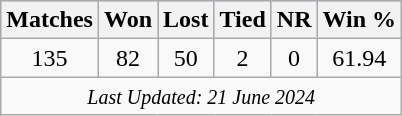<table class="wikitable plainrowheaders sortable"  style="text-align:center;">
<tr style="background:#9cf;">
<th scope="col">Matches</th>
<th scope="col">Won</th>
<th scope="col">Lost</th>
<th scope="col">Tied</th>
<th scope="col">NR</th>
<th scope="col">Win %</th>
</tr>
<tr>
<td>135</td>
<td>82</td>
<td>50</td>
<td>2</td>
<td>0</td>
<td>61.94</td>
</tr>
<tr>
<td colspan=6><small><em>Last Updated: 21 June 2024</em></small></td>
</tr>
</table>
